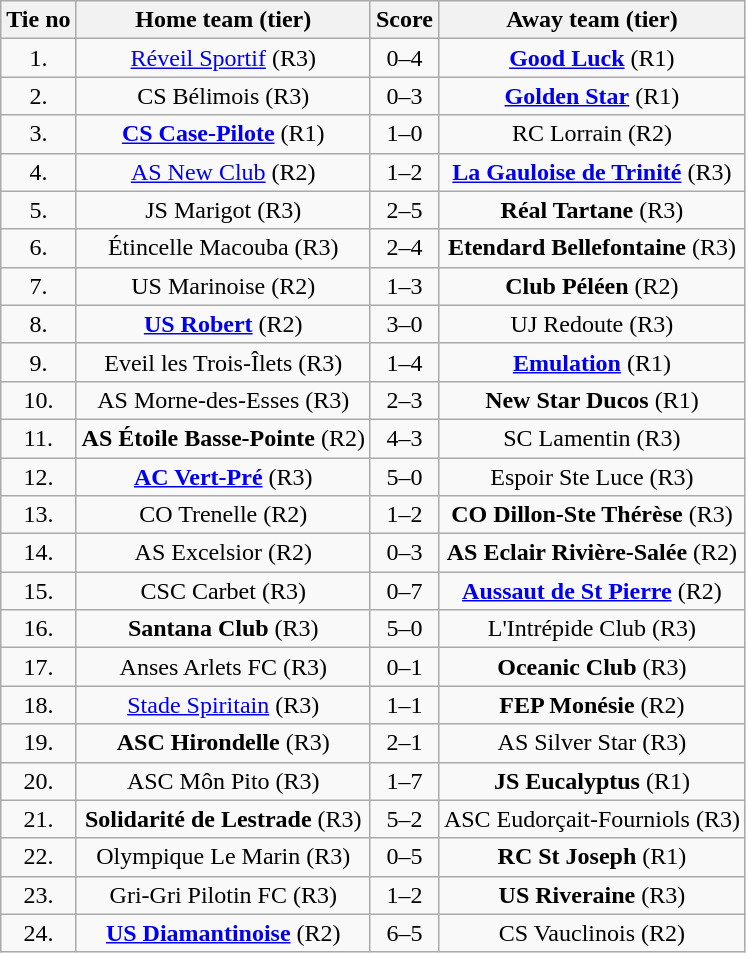<table class="wikitable" style="text-align: center">
<tr>
<th>Tie no</th>
<th>Home team (tier)</th>
<th>Score</th>
<th>Away team (tier)</th>
</tr>
<tr>
<td>1.</td>
<td> <a href='#'>Réveil Sportif</a> (R3)</td>
<td>0–4</td>
<td><strong><a href='#'>Good Luck</a></strong> (R1) </td>
</tr>
<tr>
<td>2.</td>
<td> CS Bélimois (R3)</td>
<td>0–3</td>
<td><strong><a href='#'>Golden Star</a></strong> (R1) </td>
</tr>
<tr>
<td>3.</td>
<td> <strong><a href='#'>CS Case-Pilote</a></strong> (R1)</td>
<td>1–0</td>
<td>RC Lorrain (R2) </td>
</tr>
<tr>
<td>4.</td>
<td> <a href='#'>AS New Club</a> (R2)</td>
<td>1–2</td>
<td><strong><a href='#'>La Gauloise de Trinité</a></strong> (R3) </td>
</tr>
<tr>
<td>5.</td>
<td> JS Marigot (R3)</td>
<td>2–5</td>
<td><strong>Réal Tartane</strong> (R3) </td>
</tr>
<tr>
<td>6.</td>
<td> Étincelle Macouba (R3)</td>
<td>2–4</td>
<td><strong>Etendard Bellefontaine</strong> (R3) </td>
</tr>
<tr>
<td>7.</td>
<td> US Marinoise (R2)</td>
<td>1–3</td>
<td><strong>Club Péléen</strong> (R2) </td>
</tr>
<tr>
<td>8.</td>
<td> <strong><a href='#'>US Robert</a></strong> (R2)</td>
<td>3–0</td>
<td>UJ Redoute (R3) </td>
</tr>
<tr>
<td>9.</td>
<td> Eveil les Trois-Îlets (R3)</td>
<td>1–4</td>
<td><strong><a href='#'>Emulation</a></strong> (R1) </td>
</tr>
<tr>
<td>10.</td>
<td> AS Morne-des-Esses (R3)</td>
<td>2–3</td>
<td><strong>New Star Ducos</strong> (R1) </td>
</tr>
<tr>
<td>11.</td>
<td> <strong>AS Étoile Basse-Pointe</strong> (R2)</td>
<td>4–3</td>
<td>SC Lamentin (R3) </td>
</tr>
<tr>
<td>12.</td>
<td> <strong><a href='#'>AC Vert-Pré</a></strong> (R3)</td>
<td>5–0</td>
<td>Espoir Ste Luce (R3) </td>
</tr>
<tr>
<td>13.</td>
<td> CO Trenelle (R2)</td>
<td>1–2</td>
<td><strong>CO Dillon-Ste Thérèse</strong> (R3) </td>
</tr>
<tr>
<td>14.</td>
<td> AS Excelsior (R2)</td>
<td>0–3</td>
<td><strong>AS Eclair Rivière-Salée</strong> (R2) </td>
</tr>
<tr>
<td>15.</td>
<td> CSC Carbet (R3)</td>
<td>0–7</td>
<td><strong><a href='#'>Aussaut de St Pierre</a></strong> (R2) </td>
</tr>
<tr>
<td>16.</td>
<td> <strong>Santana Club</strong> (R3)</td>
<td>5–0</td>
<td>L'Intrépide Club (R3) </td>
</tr>
<tr>
<td>17.</td>
<td> Anses Arlets FC (R3)</td>
<td>0–1</td>
<td><strong>Oceanic Club</strong> (R3) </td>
</tr>
<tr>
<td>18.</td>
<td> <a href='#'>Stade Spiritain</a> (R3)</td>
<td>1–1 </td>
<td><strong>FEP Monésie</strong> (R2) </td>
</tr>
<tr>
<td>19.</td>
<td> <strong>ASC Hirondelle</strong> (R3)</td>
<td>2–1</td>
<td>AS Silver Star (R3) </td>
</tr>
<tr>
<td>20.</td>
<td> ASC Môn Pito (R3)</td>
<td>1–7</td>
<td><strong>JS Eucalyptus</strong> (R1) </td>
</tr>
<tr>
<td>21.</td>
<td> <strong>Solidarité de Lestrade</strong> (R3)</td>
<td>5–2</td>
<td>ASC Eudorçait-Fourniols (R3) </td>
</tr>
<tr>
<td>22.</td>
<td> Olympique Le Marin (R3)</td>
<td>0–5</td>
<td><strong>RC St Joseph</strong> (R1) </td>
</tr>
<tr>
<td>23.</td>
<td> Gri-Gri Pilotin FC (R3)</td>
<td>1–2</td>
<td><strong>US Riveraine</strong> (R3) </td>
</tr>
<tr>
<td>24.</td>
<td> <strong><a href='#'>US Diamantinoise</a></strong> (R2)</td>
<td>6–5</td>
<td>CS Vauclinois (R2) </td>
</tr>
</table>
